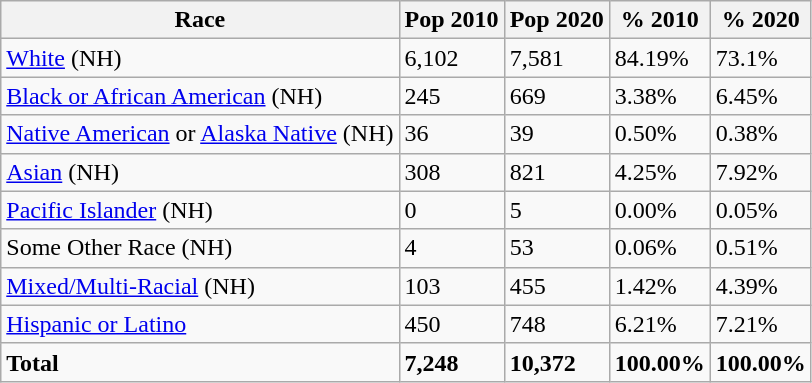<table class="wikitable">
<tr>
<th>Race</th>
<th>Pop 2010</th>
<th>Pop 2020</th>
<th>% 2010</th>
<th>% 2020</th>
</tr>
<tr>
<td><a href='#'>White</a> (NH)</td>
<td>6,102</td>
<td>7,581</td>
<td>84.19%</td>
<td>73.1%</td>
</tr>
<tr>
<td><a href='#'>Black or African American</a> (NH)</td>
<td>245</td>
<td>669</td>
<td>3.38%</td>
<td>6.45%</td>
</tr>
<tr>
<td><a href='#'>Native American</a> or <a href='#'>Alaska Native</a>  (NH)</td>
<td>36</td>
<td>39</td>
<td>0.50%</td>
<td>0.38%</td>
</tr>
<tr>
<td><a href='#'>Asian</a> (NH)</td>
<td>308</td>
<td>821</td>
<td>4.25%</td>
<td>7.92%</td>
</tr>
<tr>
<td><a href='#'>Pacific Islander</a> (NH)</td>
<td>0</td>
<td>5</td>
<td>0.00%</td>
<td>0.05%</td>
</tr>
<tr>
<td>Some Other Race (NH)</td>
<td>4</td>
<td>53</td>
<td>0.06%</td>
<td>0.51%</td>
</tr>
<tr>
<td><a href='#'>Mixed/Multi-Racial</a> (NH)</td>
<td>103</td>
<td>455</td>
<td>1.42%</td>
<td>4.39%</td>
</tr>
<tr>
<td><a href='#'>Hispanic or Latino</a></td>
<td>450</td>
<td>748</td>
<td>6.21%</td>
<td>7.21%</td>
</tr>
<tr>
<td><strong>Total</strong></td>
<td><strong>7,248</strong></td>
<td><strong>10,372</strong></td>
<td><strong>100.00%</strong></td>
<td><strong>100.00%</strong></td>
</tr>
</table>
